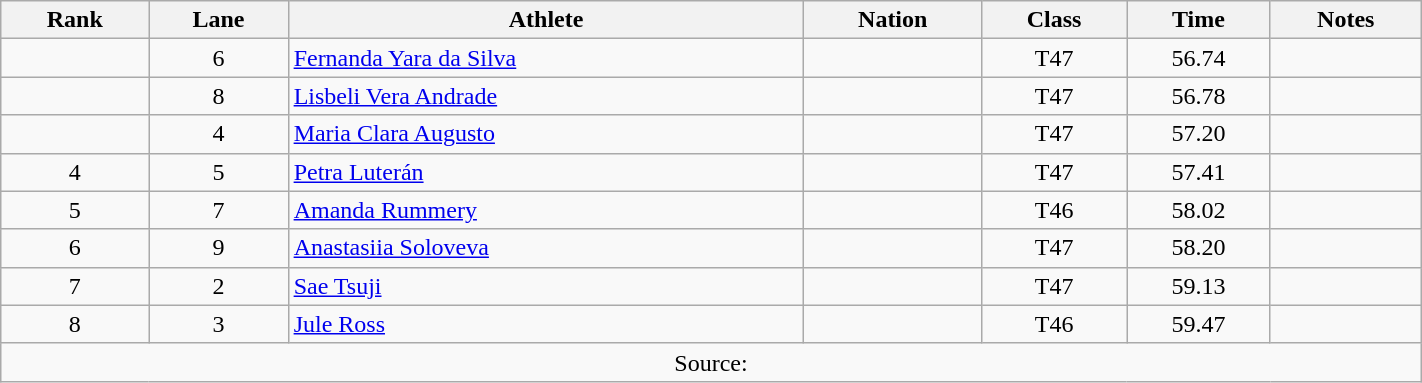<table class="wikitable sortable" style="text-align:center;width: 75%;">
<tr>
<th scope="col">Rank</th>
<th scope="col">Lane</th>
<th scope="col">Athlete</th>
<th scope="col">Nation</th>
<th scope="col">Class</th>
<th scope="col">Time</th>
<th scope="col">Notes</th>
</tr>
<tr>
<td></td>
<td>6</td>
<td align=left><a href='#'>Fernanda Yara da Silva</a></td>
<td align=left></td>
<td>T47</td>
<td>56.74</td>
<td></td>
</tr>
<tr>
<td></td>
<td>8</td>
<td align=left><a href='#'>Lisbeli Vera Andrade</a></td>
<td align=left></td>
<td>T47</td>
<td>56.78</td>
<td></td>
</tr>
<tr>
<td></td>
<td>4</td>
<td align=left><a href='#'>Maria Clara Augusto</a></td>
<td align=left></td>
<td>T47</td>
<td>57.20</td>
<td></td>
</tr>
<tr>
<td>4</td>
<td>5</td>
<td align=left><a href='#'>Petra Luterán</a></td>
<td align=left></td>
<td>T47</td>
<td>57.41</td>
<td></td>
</tr>
<tr>
<td>5</td>
<td>7</td>
<td align=left><a href='#'>Amanda Rummery</a></td>
<td align=left></td>
<td>T46</td>
<td>58.02</td>
<td></td>
</tr>
<tr>
<td>6</td>
<td>9</td>
<td align=left><a href='#'>Anastasiia Soloveva</a></td>
<td align=left></td>
<td>T47</td>
<td>58.20</td>
<td></td>
</tr>
<tr>
<td>7</td>
<td>2</td>
<td align=left><a href='#'>Sae Tsuji</a></td>
<td align=left></td>
<td>T47</td>
<td>59.13</td>
<td></td>
</tr>
<tr>
<td>8</td>
<td>3</td>
<td align=left><a href='#'>Jule Ross</a></td>
<td align=left></td>
<td>T46</td>
<td>59.47</td>
<td></td>
</tr>
<tr class="sortbottom">
<td colspan=7>Source:</td>
</tr>
</table>
